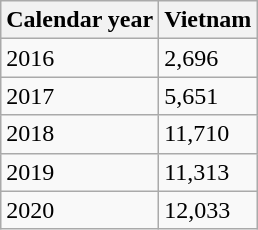<table class="wikitable">
<tr>
<th>Calendar year</th>
<th>Vietnam</th>
</tr>
<tr>
<td>2016</td>
<td>2,696</td>
</tr>
<tr>
<td>2017</td>
<td>5,651</td>
</tr>
<tr>
<td>2018</td>
<td>11,710</td>
</tr>
<tr>
<td>2019</td>
<td>11,313</td>
</tr>
<tr>
<td>2020</td>
<td>12,033</td>
</tr>
</table>
